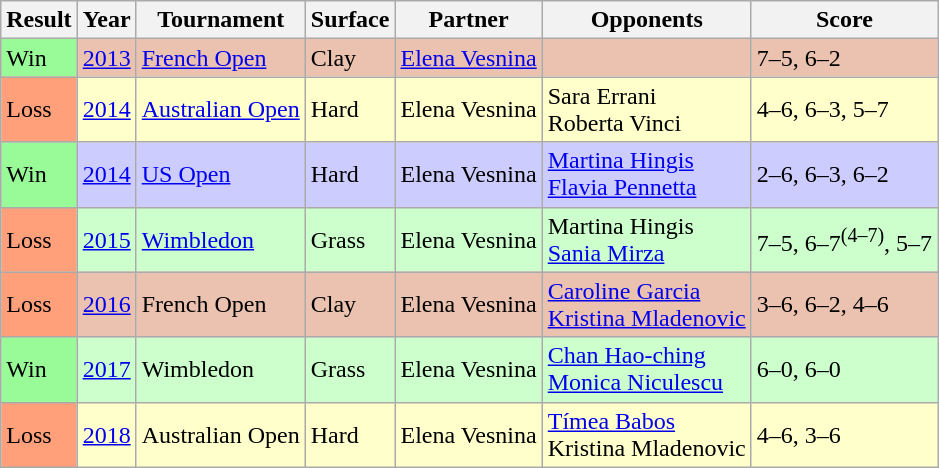<table class="sortable wikitable">
<tr>
<th>Result</th>
<th>Year</th>
<th>Tournament</th>
<th>Surface</th>
<th>Partner</th>
<th>Opponents</th>
<th class=unsortable>Score</th>
</tr>
<tr bgcolor=EBC2AF>
<td bgcolor=98fb98>Win</td>
<td><a href='#'>2013</a></td>
<td><a href='#'>French Open</a></td>
<td>Clay</td>
<td> <a href='#'>Elena Vesnina</a></td>
<td></td>
<td>7–5, 6–2</td>
</tr>
<tr bgcolor=FFFFCC>
<td bgcolor=ffa07a>Loss</td>
<td><a href='#'>2014</a></td>
<td><a href='#'>Australian Open</a></td>
<td>Hard</td>
<td> Elena Vesnina</td>
<td> Sara Errani<br> Roberta Vinci</td>
<td>4–6, 6–3, 5–7</td>
</tr>
<tr bgcolor=CCCCFF>
<td bgcolor=98fb98>Win</td>
<td><a href='#'>2014</a></td>
<td><a href='#'>US Open</a></td>
<td>Hard</td>
<td> Elena Vesnina</td>
<td> <a href='#'>Martina Hingis</a> <br>  <a href='#'>Flavia Pennetta</a></td>
<td>2–6, 6–3, 6–2</td>
</tr>
<tr bgcolor=CCFFCC>
<td bgcolor=ffa07a>Loss</td>
<td><a href='#'>2015</a></td>
<td><a href='#'>Wimbledon</a></td>
<td>Grass</td>
<td> Elena Vesnina</td>
<td> Martina Hingis <br>  <a href='#'>Sania Mirza</a></td>
<td>7–5, 6–7<sup>(4–7)</sup>, 5–7</td>
</tr>
<tr bgcolor=EBC2AF>
<td bgcolor=ffa07a>Loss</td>
<td><a href='#'>2016</a></td>
<td>French Open</td>
<td>Clay</td>
<td> Elena Vesnina</td>
<td> <a href='#'>Caroline Garcia</a> <br>  <a href='#'>Kristina Mladenovic</a></td>
<td>3–6, 6–2, 4–6</td>
</tr>
<tr bgcolor=CCFFCC>
<td bgcolor=98fb98>Win</td>
<td><a href='#'>2017</a></td>
<td>Wimbledon</td>
<td>Grass</td>
<td> Elena Vesnina</td>
<td> <a href='#'>Chan Hao-ching</a> <br>  <a href='#'>Monica Niculescu</a></td>
<td>6–0, 6–0</td>
</tr>
<tr bgcolor=FFFFCC>
<td bgcolor=FFA07A>Loss</td>
<td><a href='#'>2018</a></td>
<td>Australian Open</td>
<td>Hard</td>
<td> Elena Vesnina</td>
<td> <a href='#'>Tímea Babos</a> <br> Kristina Mladenovic</td>
<td>4–6, 3–6</td>
</tr>
</table>
